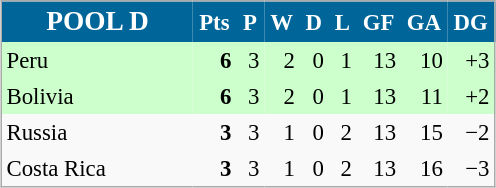<table align=center cellpadding="3" cellspacing="0" style="background: #f9f9f9; border: 1px #aaa solid; border-collapse: collapse; font-size: 95%;" width=330>
<tr bgcolor=#006699 style="color:white;">
<th width=34% style=font-size:120%><strong>POOL D</strong></th>
<th width=5%>Pts</th>
<th width=5%>P</th>
<th width=5%>W</th>
<th width=5%>D</th>
<th width=5%>L</th>
<th width=5%>GF</th>
<th width=5%>GA</th>
<th width=5%>DG</th>
</tr>
<tr align=right bgcolor=#ccffcc>
<td align=left> Peru</td>
<td><strong>6</strong></td>
<td>3</td>
<td>2</td>
<td>0</td>
<td>1</td>
<td>13</td>
<td>10</td>
<td>+3</td>
</tr>
<tr align=right bgcolor=#ccffcc>
<td align=left> Bolivia</td>
<td><strong>6</strong></td>
<td>3</td>
<td>2</td>
<td>0</td>
<td>1</td>
<td>13</td>
<td>11</td>
<td>+2</td>
</tr>
<tr align=right>
<td align=left> Russia</td>
<td><strong>3</strong></td>
<td>3</td>
<td>1</td>
<td>0</td>
<td>2</td>
<td>13</td>
<td>15</td>
<td>−2</td>
</tr>
<tr align=right>
<td align=left> Costa Rica</td>
<td><strong>3</strong></td>
<td>3</td>
<td>1</td>
<td>0</td>
<td>2</td>
<td>13</td>
<td>16</td>
<td>−3</td>
</tr>
</table>
